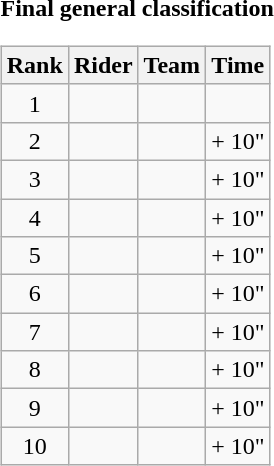<table>
<tr>
<td><strong>Final general classification</strong><br><table class="wikitable">
<tr>
<th scope="col">Rank</th>
<th scope="col">Rider</th>
<th scope="col">Team</th>
<th scope="col">Time</th>
</tr>
<tr>
<td style="text-align:center;">1</td>
<td></td>
<td></td>
<td style="text-align:right;"></td>
</tr>
<tr>
<td style="text-align:center;">2</td>
<td></td>
<td></td>
<td style="text-align:right;">+ 10"</td>
</tr>
<tr>
<td style="text-align:center;">3</td>
<td></td>
<td></td>
<td style="text-align:right;">+ 10"</td>
</tr>
<tr>
<td style="text-align:center;">4</td>
<td></td>
<td></td>
<td style="text-align:right;">+ 10"</td>
</tr>
<tr>
<td style="text-align:center;">5</td>
<td></td>
<td></td>
<td style="text-align:right;">+ 10"</td>
</tr>
<tr>
<td style="text-align:center;">6</td>
<td></td>
<td></td>
<td style="text-align:right;">+ 10"</td>
</tr>
<tr>
<td style="text-align:center;">7</td>
<td></td>
<td></td>
<td style="text-align:right;">+ 10"</td>
</tr>
<tr>
<td style="text-align:center;">8</td>
<td></td>
<td></td>
<td style="text-align:right;">+ 10"</td>
</tr>
<tr>
<td style="text-align:center;">9</td>
<td></td>
<td></td>
<td style="text-align:right;">+ 10"</td>
</tr>
<tr>
<td style="text-align:center;">10</td>
<td></td>
<td></td>
<td style="text-align:right;">+ 10"</td>
</tr>
</table>
</td>
</tr>
</table>
